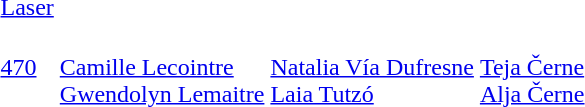<table>
<tr>
<td><a href='#'>Laser</a></td>
<td></td>
<td></td>
<td></td>
</tr>
<tr>
<td><a href='#'>470</a></td>
<td style="vertical-align:top;"><br><a href='#'>Camille Lecointre</a><br><a href='#'>Gwendolyn Lemaitre</a></td>
<td style="vertical-align:top;"><br><a href='#'>Natalia Vía Dufresne</a><br><a href='#'>Laia Tutzó</a></td>
<td style="vertical-align:top;"><br><a href='#'>Teja Černe</a><br><a href='#'>Alja Černe</a></td>
</tr>
</table>
